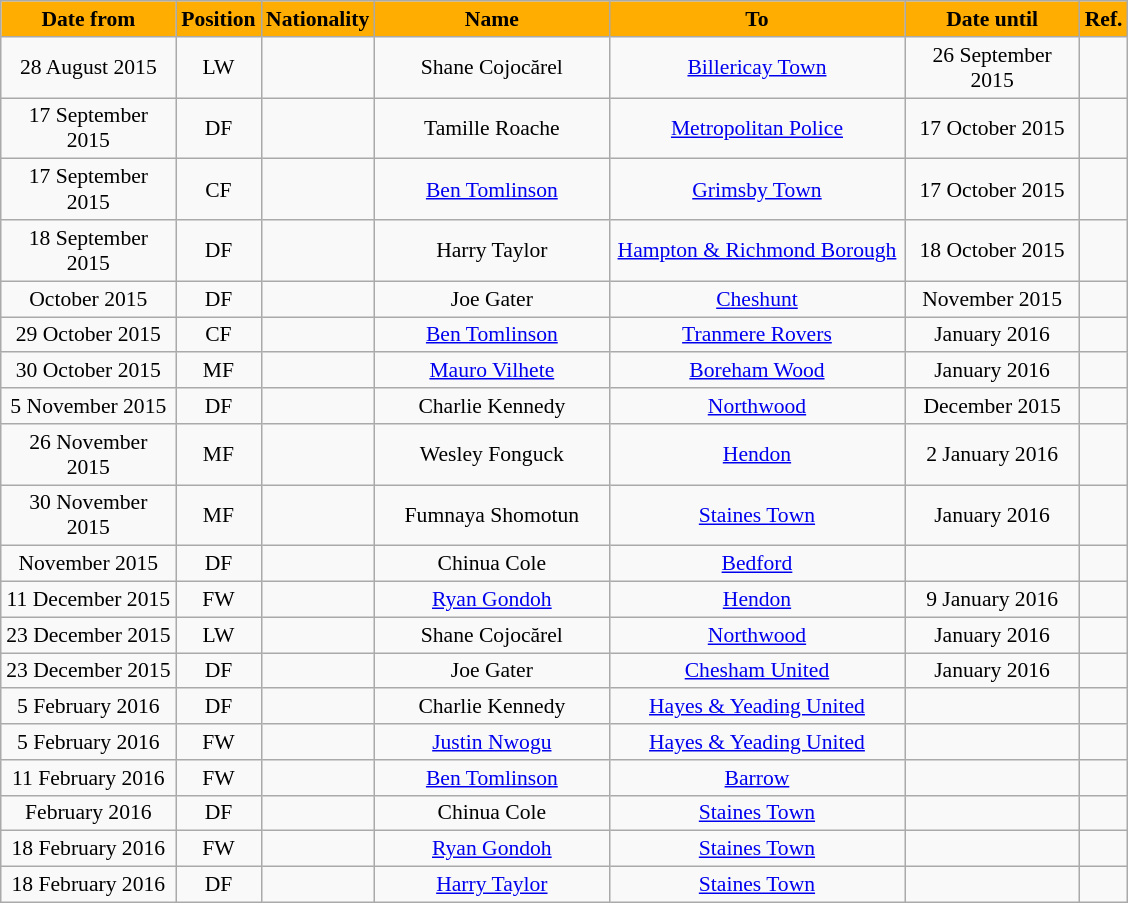<table class="wikitable"  style="text-align:center; font-size:90%; ">
<tr>
<th style="background:#FFAD00; color:black; width:110px;">Date from</th>
<th style="background:#FFAD00; color:black; width:50px;">Position</th>
<th style="background:#FFAD00; color:black; width:50px;">Nationality</th>
<th style="background:#FFAD00; color:black; width:150px;">Name</th>
<th style="background:#FFAD00; color:black; width:190px;">To</th>
<th style="background:#FFAD00; color:black; width:110px;">Date until</th>
<th style="background:#FFAD00; color:black; width:25px;">Ref.</th>
</tr>
<tr>
<td>28 August 2015</td>
<td>LW</td>
<td></td>
<td>Shane Cojocărel</td>
<td><a href='#'>Billericay Town</a></td>
<td>26 September 2015</td>
<td></td>
</tr>
<tr>
<td>17 September 2015</td>
<td>DF</td>
<td></td>
<td>Tamille Roache</td>
<td><a href='#'>Metropolitan Police</a></td>
<td>17 October 2015</td>
<td></td>
</tr>
<tr>
<td>17 September 2015</td>
<td>CF</td>
<td></td>
<td><a href='#'>Ben Tomlinson</a></td>
<td><a href='#'>Grimsby Town</a></td>
<td>17 October 2015</td>
<td></td>
</tr>
<tr>
<td>18 September 2015</td>
<td>DF</td>
<td></td>
<td>Harry Taylor</td>
<td><a href='#'>Hampton & Richmond Borough</a></td>
<td>18 October 2015</td>
<td></td>
</tr>
<tr>
<td>October 2015</td>
<td>DF</td>
<td></td>
<td>Joe Gater</td>
<td><a href='#'>Cheshunt</a></td>
<td>November 2015</td>
<td></td>
</tr>
<tr>
<td>29 October 2015</td>
<td>CF</td>
<td></td>
<td><a href='#'>Ben Tomlinson</a></td>
<td><a href='#'>Tranmere Rovers</a></td>
<td>January 2016</td>
<td></td>
</tr>
<tr>
<td>30 October 2015</td>
<td>MF</td>
<td></td>
<td><a href='#'>Mauro Vilhete</a></td>
<td><a href='#'>Boreham Wood</a></td>
<td>January 2016</td>
<td></td>
</tr>
<tr>
<td>5 November 2015</td>
<td>DF</td>
<td></td>
<td>Charlie Kennedy</td>
<td><a href='#'>Northwood</a></td>
<td>December 2015</td>
<td></td>
</tr>
<tr>
<td>26 November 2015</td>
<td>MF</td>
<td></td>
<td>Wesley Fonguck</td>
<td><a href='#'>Hendon</a></td>
<td>2 January 2016</td>
<td></td>
</tr>
<tr>
<td>30 November 2015</td>
<td>MF</td>
<td></td>
<td>Fumnaya Shomotun</td>
<td><a href='#'>Staines Town</a></td>
<td>January 2016</td>
<td></td>
</tr>
<tr>
<td>November 2015</td>
<td>DF</td>
<td></td>
<td>Chinua Cole</td>
<td><a href='#'>Bedford</a></td>
<td></td>
<td></td>
</tr>
<tr>
<td>11 December 2015</td>
<td>FW</td>
<td></td>
<td><a href='#'>Ryan Gondoh</a></td>
<td><a href='#'>Hendon</a></td>
<td>9 January 2016</td>
<td></td>
</tr>
<tr>
<td>23 December 2015</td>
<td>LW</td>
<td></td>
<td>Shane Cojocărel</td>
<td><a href='#'>Northwood</a></td>
<td>January 2016</td>
<td></td>
</tr>
<tr>
<td>23 December 2015</td>
<td>DF</td>
<td></td>
<td>Joe Gater</td>
<td><a href='#'>Chesham United</a></td>
<td>January 2016</td>
<td></td>
</tr>
<tr>
<td>5 February 2016</td>
<td>DF</td>
<td></td>
<td>Charlie Kennedy</td>
<td><a href='#'>Hayes & Yeading United</a></td>
<td></td>
<td></td>
</tr>
<tr>
<td>5 February 2016</td>
<td>FW</td>
<td></td>
<td><a href='#'>Justin Nwogu</a></td>
<td><a href='#'>Hayes & Yeading United</a></td>
<td></td>
<td></td>
</tr>
<tr>
<td>11 February 2016</td>
<td>FW</td>
<td></td>
<td><a href='#'>Ben Tomlinson</a></td>
<td><a href='#'>Barrow</a></td>
<td></td>
<td></td>
</tr>
<tr>
<td>February 2016</td>
<td>DF</td>
<td></td>
<td>Chinua Cole</td>
<td><a href='#'>Staines Town</a></td>
<td></td>
<td></td>
</tr>
<tr>
<td>18 February 2016</td>
<td>FW</td>
<td></td>
<td><a href='#'>Ryan Gondoh</a></td>
<td><a href='#'>Staines Town</a></td>
<td></td>
<td></td>
</tr>
<tr>
<td>18 February 2016</td>
<td>DF</td>
<td></td>
<td><a href='#'>Harry Taylor</a></td>
<td><a href='#'>Staines Town</a></td>
<td></td>
<td></td>
</tr>
</table>
